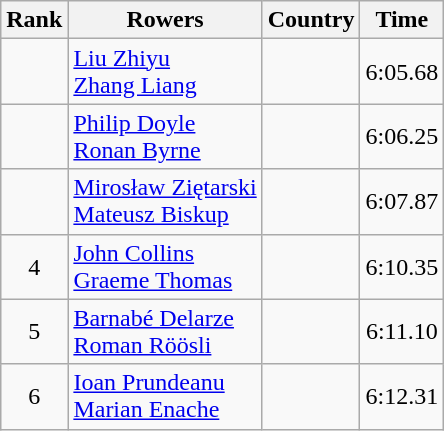<table class="wikitable" style="text-align:center">
<tr>
<th>Rank</th>
<th>Rowers</th>
<th>Country</th>
<th>Time</th>
</tr>
<tr>
<td></td>
<td align="left"><a href='#'>Liu Zhiyu</a><br><a href='#'>Zhang Liang</a></td>
<td align="left"></td>
<td>6:05.68</td>
</tr>
<tr>
<td></td>
<td align="left"><a href='#'>Philip Doyle</a><br><a href='#'>Ronan Byrne</a></td>
<td align="left"></td>
<td>6:06.25</td>
</tr>
<tr>
<td></td>
<td align="left"><a href='#'>Mirosław Ziętarski</a><br><a href='#'>Mateusz Biskup</a></td>
<td align="left"></td>
<td>6:07.87</td>
</tr>
<tr>
<td>4</td>
<td align="left"><a href='#'>John Collins</a><br><a href='#'>Graeme Thomas</a></td>
<td align="left"></td>
<td>6:10.35</td>
</tr>
<tr>
<td>5</td>
<td align="left"><a href='#'>Barnabé Delarze</a><br><a href='#'>Roman Röösli</a></td>
<td align="left"></td>
<td>6:11.10</td>
</tr>
<tr>
<td>6</td>
<td align="left"><a href='#'>Ioan Prundeanu</a><br><a href='#'>Marian Enache</a></td>
<td align="left"></td>
<td>6:12.31</td>
</tr>
</table>
